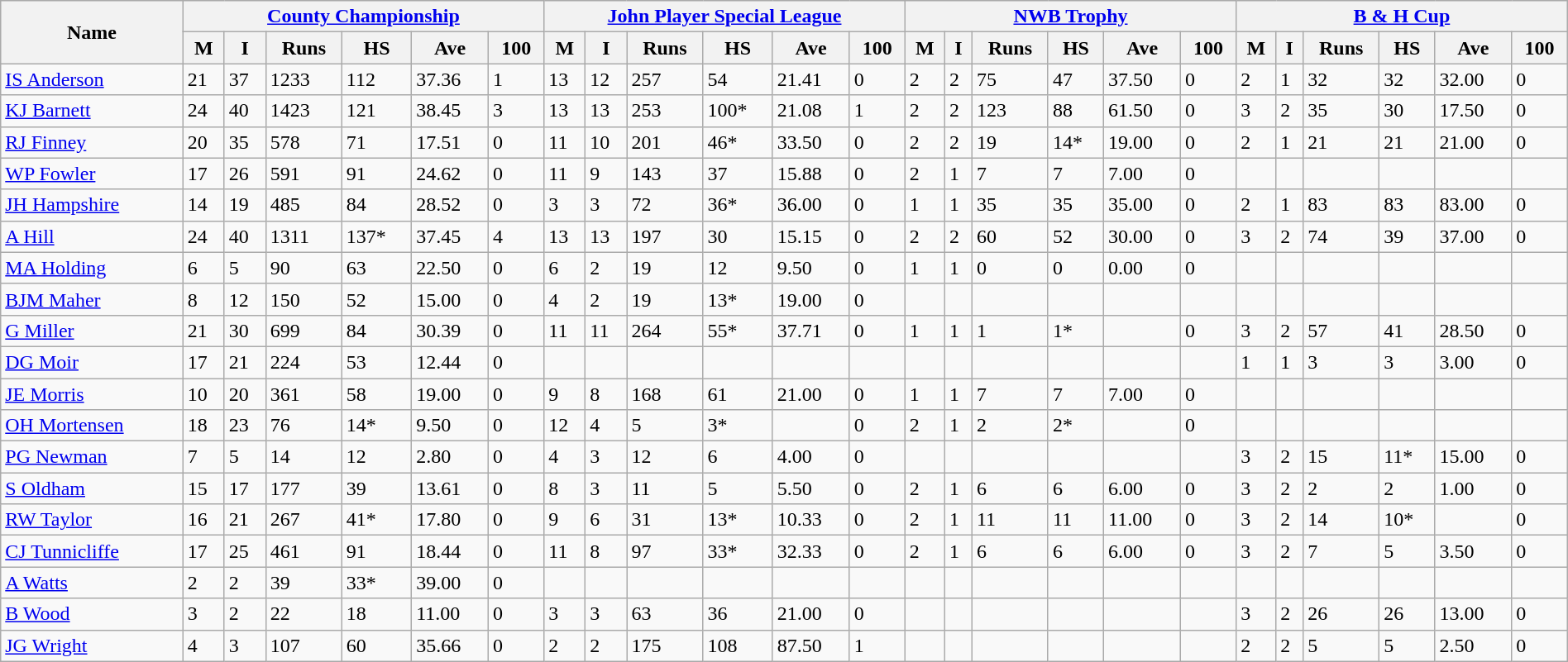<table class="wikitable " width="100%">
<tr bgcolor="#efefef">
<th rowspan=2>Name</th>
<th colspan=6><a href='#'>County Championship</a></th>
<th colspan=6><a href='#'>John Player Special League</a></th>
<th colspan=6><a href='#'>NWB Trophy</a></th>
<th colspan=6><a href='#'>B & H Cup</a></th>
</tr>
<tr>
<th>M</th>
<th>I</th>
<th>Runs</th>
<th>HS</th>
<th>Ave</th>
<th>100</th>
<th>M</th>
<th>I</th>
<th>Runs</th>
<th>HS</th>
<th>Ave</th>
<th>100</th>
<th>M</th>
<th>I</th>
<th>Runs</th>
<th>HS</th>
<th>Ave</th>
<th>100</th>
<th>M</th>
<th>I</th>
<th>Runs</th>
<th>HS</th>
<th>Ave</th>
<th>100</th>
</tr>
<tr>
<td><a href='#'>IS Anderson</a></td>
<td>21</td>
<td>37</td>
<td>1233</td>
<td>112</td>
<td>37.36</td>
<td>1</td>
<td>13</td>
<td>12</td>
<td>257</td>
<td>54</td>
<td>21.41</td>
<td>0</td>
<td>2</td>
<td>2</td>
<td>75</td>
<td>47</td>
<td>37.50</td>
<td>0</td>
<td>2</td>
<td>1</td>
<td>32</td>
<td>32</td>
<td>32.00</td>
<td>0</td>
</tr>
<tr>
<td><a href='#'>KJ Barnett</a></td>
<td>24</td>
<td>40</td>
<td>1423</td>
<td>121</td>
<td>38.45</td>
<td>3</td>
<td>13</td>
<td>13</td>
<td>253</td>
<td>100*</td>
<td>21.08</td>
<td>1</td>
<td>2</td>
<td>2</td>
<td>123</td>
<td>88</td>
<td>61.50</td>
<td>0</td>
<td>3</td>
<td>2</td>
<td>35</td>
<td>30</td>
<td>17.50</td>
<td>0</td>
</tr>
<tr>
<td><a href='#'>RJ Finney</a></td>
<td>20</td>
<td>35</td>
<td>578</td>
<td>71</td>
<td>17.51</td>
<td>0</td>
<td>11</td>
<td>10</td>
<td>201</td>
<td>46*</td>
<td>33.50</td>
<td>0</td>
<td>2</td>
<td>2</td>
<td>19</td>
<td>14*</td>
<td>19.00</td>
<td>0</td>
<td>2</td>
<td>1</td>
<td>21</td>
<td>21</td>
<td>21.00</td>
<td>0</td>
</tr>
<tr>
<td><a href='#'>WP Fowler</a></td>
<td>17</td>
<td>26</td>
<td>591</td>
<td>91</td>
<td>24.62</td>
<td>0</td>
<td>11</td>
<td>9</td>
<td>143</td>
<td>37</td>
<td>15.88</td>
<td>0</td>
<td>2</td>
<td>1</td>
<td>7</td>
<td>7</td>
<td>7.00</td>
<td>0</td>
<td></td>
<td></td>
<td></td>
<td></td>
<td></td>
<td></td>
</tr>
<tr>
<td><a href='#'>JH Hampshire</a></td>
<td>14</td>
<td>19</td>
<td>485</td>
<td>84</td>
<td>28.52</td>
<td>0</td>
<td>3</td>
<td>3</td>
<td>72</td>
<td>36*</td>
<td>36.00</td>
<td>0</td>
<td>1</td>
<td>1</td>
<td>35</td>
<td>35</td>
<td>35.00</td>
<td>0</td>
<td>2</td>
<td>1</td>
<td>83</td>
<td>83</td>
<td>83.00</td>
<td>0</td>
</tr>
<tr>
<td><a href='#'>A Hill</a></td>
<td>24</td>
<td>40</td>
<td>1311</td>
<td>137*</td>
<td>37.45</td>
<td>4</td>
<td>13</td>
<td>13</td>
<td>197</td>
<td>30</td>
<td>15.15</td>
<td>0</td>
<td>2</td>
<td>2</td>
<td>60</td>
<td>52</td>
<td>30.00</td>
<td>0</td>
<td>3</td>
<td>2</td>
<td>74</td>
<td>39</td>
<td>37.00</td>
<td>0</td>
</tr>
<tr>
<td><a href='#'>MA Holding</a></td>
<td>6</td>
<td>5</td>
<td>90</td>
<td>63</td>
<td>22.50</td>
<td>0</td>
<td>6</td>
<td>2</td>
<td>19</td>
<td>12</td>
<td>9.50</td>
<td>0</td>
<td>1</td>
<td>1</td>
<td>0</td>
<td>0</td>
<td>0.00</td>
<td>0</td>
<td></td>
<td></td>
<td></td>
<td></td>
<td></td>
<td></td>
</tr>
<tr>
<td><a href='#'>BJM Maher</a></td>
<td>8</td>
<td>12</td>
<td>150</td>
<td>52</td>
<td>15.00</td>
<td>0</td>
<td>4</td>
<td>2</td>
<td>19</td>
<td>13*</td>
<td>19.00</td>
<td>0</td>
<td></td>
<td></td>
<td></td>
<td></td>
<td></td>
<td></td>
<td></td>
<td></td>
<td></td>
<td></td>
<td></td>
<td></td>
</tr>
<tr>
<td><a href='#'>G Miller</a></td>
<td>21</td>
<td>30</td>
<td>699</td>
<td>84</td>
<td>30.39</td>
<td>0</td>
<td>11</td>
<td>11</td>
<td>264</td>
<td>55*</td>
<td>37.71</td>
<td>0</td>
<td>1</td>
<td>1</td>
<td>1</td>
<td>1*</td>
<td></td>
<td>0</td>
<td>3</td>
<td>2</td>
<td>57</td>
<td>41</td>
<td>28.50</td>
<td>0</td>
</tr>
<tr>
<td><a href='#'>DG Moir</a></td>
<td>17</td>
<td>21</td>
<td>224</td>
<td>53</td>
<td>12.44</td>
<td>0</td>
<td></td>
<td></td>
<td></td>
<td></td>
<td></td>
<td></td>
<td></td>
<td></td>
<td></td>
<td></td>
<td></td>
<td></td>
<td>1</td>
<td>1</td>
<td>3</td>
<td>3</td>
<td>3.00</td>
<td>0</td>
</tr>
<tr>
<td><a href='#'>JE Morris</a></td>
<td>10</td>
<td>20</td>
<td>361</td>
<td>58</td>
<td>19.00</td>
<td>0</td>
<td>9</td>
<td>8</td>
<td>168</td>
<td>61</td>
<td>21.00</td>
<td>0</td>
<td>1</td>
<td>1</td>
<td>7</td>
<td>7</td>
<td>7.00</td>
<td>0</td>
<td></td>
<td></td>
<td></td>
<td></td>
<td></td>
<td></td>
</tr>
<tr>
<td><a href='#'>OH Mortensen</a></td>
<td>18</td>
<td>23</td>
<td>76</td>
<td>14*</td>
<td>9.50</td>
<td>0</td>
<td>12</td>
<td>4</td>
<td>5</td>
<td>3*</td>
<td></td>
<td>0</td>
<td>2</td>
<td>1</td>
<td>2</td>
<td>2*</td>
<td></td>
<td>0</td>
<td></td>
<td></td>
<td></td>
<td></td>
<td></td>
<td></td>
</tr>
<tr>
<td><a href='#'>PG Newman</a></td>
<td>7</td>
<td>5</td>
<td>14</td>
<td>12</td>
<td>2.80</td>
<td>0</td>
<td>4</td>
<td>3</td>
<td>12</td>
<td>6</td>
<td>4.00</td>
<td>0</td>
<td></td>
<td></td>
<td></td>
<td></td>
<td></td>
<td></td>
<td>3</td>
<td>2</td>
<td>15</td>
<td>11*</td>
<td>15.00</td>
<td>0</td>
</tr>
<tr>
<td><a href='#'>S Oldham</a></td>
<td>15</td>
<td>17</td>
<td>177</td>
<td>39</td>
<td>13.61</td>
<td>0</td>
<td>8</td>
<td>3</td>
<td>11</td>
<td>5</td>
<td>5.50</td>
<td>0</td>
<td>2</td>
<td>1</td>
<td>6</td>
<td>6</td>
<td>6.00</td>
<td>0</td>
<td>3</td>
<td>2</td>
<td>2</td>
<td>2</td>
<td>1.00</td>
<td>0</td>
</tr>
<tr>
<td><a href='#'>RW Taylor</a></td>
<td>16</td>
<td>21</td>
<td>267</td>
<td>41*</td>
<td>17.80</td>
<td>0</td>
<td>9</td>
<td>6</td>
<td>31</td>
<td>13*</td>
<td>10.33</td>
<td>0</td>
<td>2</td>
<td>1</td>
<td>11</td>
<td>11</td>
<td>11.00</td>
<td>0</td>
<td>3</td>
<td>2</td>
<td>14</td>
<td>10*</td>
<td></td>
<td>0</td>
</tr>
<tr>
<td><a href='#'>CJ Tunnicliffe</a></td>
<td>17</td>
<td>25</td>
<td>461</td>
<td>91</td>
<td>18.44</td>
<td>0</td>
<td>11</td>
<td>8</td>
<td>97</td>
<td>33*</td>
<td>32.33</td>
<td>0</td>
<td>2</td>
<td>1</td>
<td>6</td>
<td>6</td>
<td>6.00</td>
<td>0</td>
<td>3</td>
<td>2</td>
<td>7</td>
<td>5</td>
<td>3.50</td>
<td>0</td>
</tr>
<tr>
<td><a href='#'>A Watts</a></td>
<td>2</td>
<td>2</td>
<td>39</td>
<td>33*</td>
<td>39.00</td>
<td>0</td>
<td></td>
<td></td>
<td></td>
<td></td>
<td></td>
<td></td>
<td></td>
<td></td>
<td></td>
<td></td>
<td></td>
<td></td>
<td></td>
<td></td>
<td></td>
<td></td>
<td></td>
<td></td>
</tr>
<tr>
<td><a href='#'>B Wood</a></td>
<td>3</td>
<td>2</td>
<td>22</td>
<td>18</td>
<td>11.00</td>
<td>0</td>
<td>3</td>
<td>3</td>
<td>63</td>
<td>36</td>
<td>21.00</td>
<td>0</td>
<td></td>
<td></td>
<td></td>
<td></td>
<td></td>
<td></td>
<td>3</td>
<td>2</td>
<td>26</td>
<td>26</td>
<td>13.00</td>
<td>0</td>
</tr>
<tr>
<td><a href='#'>JG Wright</a></td>
<td>4</td>
<td>3</td>
<td>107</td>
<td>60</td>
<td>35.66</td>
<td>0</td>
<td>2</td>
<td>2</td>
<td>175</td>
<td>108</td>
<td>87.50</td>
<td>1</td>
<td></td>
<td></td>
<td></td>
<td></td>
<td></td>
<td></td>
<td>2</td>
<td>2</td>
<td>5</td>
<td>5</td>
<td>2.50</td>
<td>0</td>
</tr>
</table>
